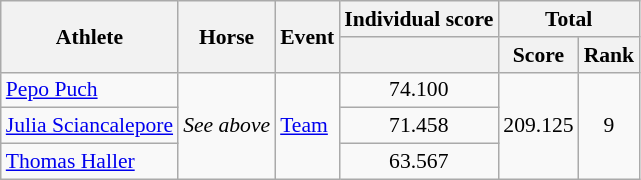<table class=wikitable style="font-size:90%">
<tr>
<th rowspan="2">Athlete</th>
<th rowspan="2">Horse</th>
<th rowspan="2">Event</th>
<th colspan="1">Individual score</th>
<th colspan="2">Total</th>
</tr>
<tr>
<th></th>
<th>Score</th>
<th>Rank</th>
</tr>
<tr align=center>
<td align=left><a href='#'>Pepo Puch</a></td>
<td rowspan="3" align="left"><em>See above</em></td>
<td rowspan="3" align="left"><a href='#'>Team</a></td>
<td>74.100</td>
<td rowspan="3">209.125</td>
<td rowspan="3">9</td>
</tr>
<tr align=center>
<td align=left><a href='#'>Julia Sciancalepore</a></td>
<td>71.458</td>
</tr>
<tr align=center>
<td align=left><a href='#'>Thomas Haller</a></td>
<td>63.567</td>
</tr>
</table>
